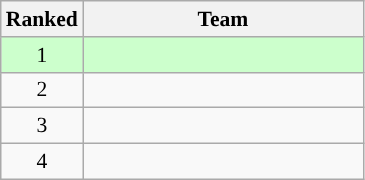<table class="wikitable" style="text-align:center; font-size:90%">
<tr>
<th width=40>Ranked</th>
<th width=180>Team</th>
</tr>
<tr bgcolor="ccffcc">
<td style="text-align:center">1</td>
<td style="text-align:left"></td>
</tr>
<tr>
<td style="text-align:center">2</td>
<td style="text-align:left"></td>
</tr>
<tr>
<td style="text-align:center">3</td>
<td style="text-align:left"></td>
</tr>
<tr>
<td style="text-align:center">4</td>
<td style="text-align:left"></td>
</tr>
</table>
